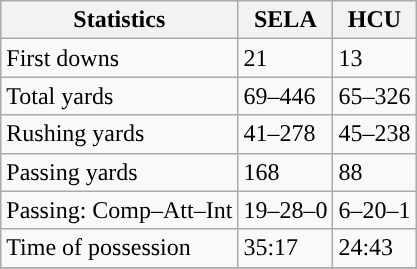<table class="wikitable" style="float: left;">
<tr>
<th>Statistics</th>
<th>SELA</th>
<th>HCU</th>
</tr>
<tr>
<td>First downs</td>
<td>21</td>
<td>13</td>
</tr>
<tr>
<td>Total yards</td>
<td>69–446</td>
<td>65–326</td>
</tr>
<tr>
<td>Rushing yards</td>
<td>41–278</td>
<td>45–238</td>
</tr>
<tr>
<td>Passing yards</td>
<td>168</td>
<td>88</td>
</tr>
<tr>
<td>Passing: Comp–Att–Int</td>
<td>19–28–0</td>
<td>6–20–1</td>
</tr>
<tr>
<td>Time of possession</td>
<td>35:17</td>
<td>24:43</td>
</tr>
<tr>
</tr>
</table>
